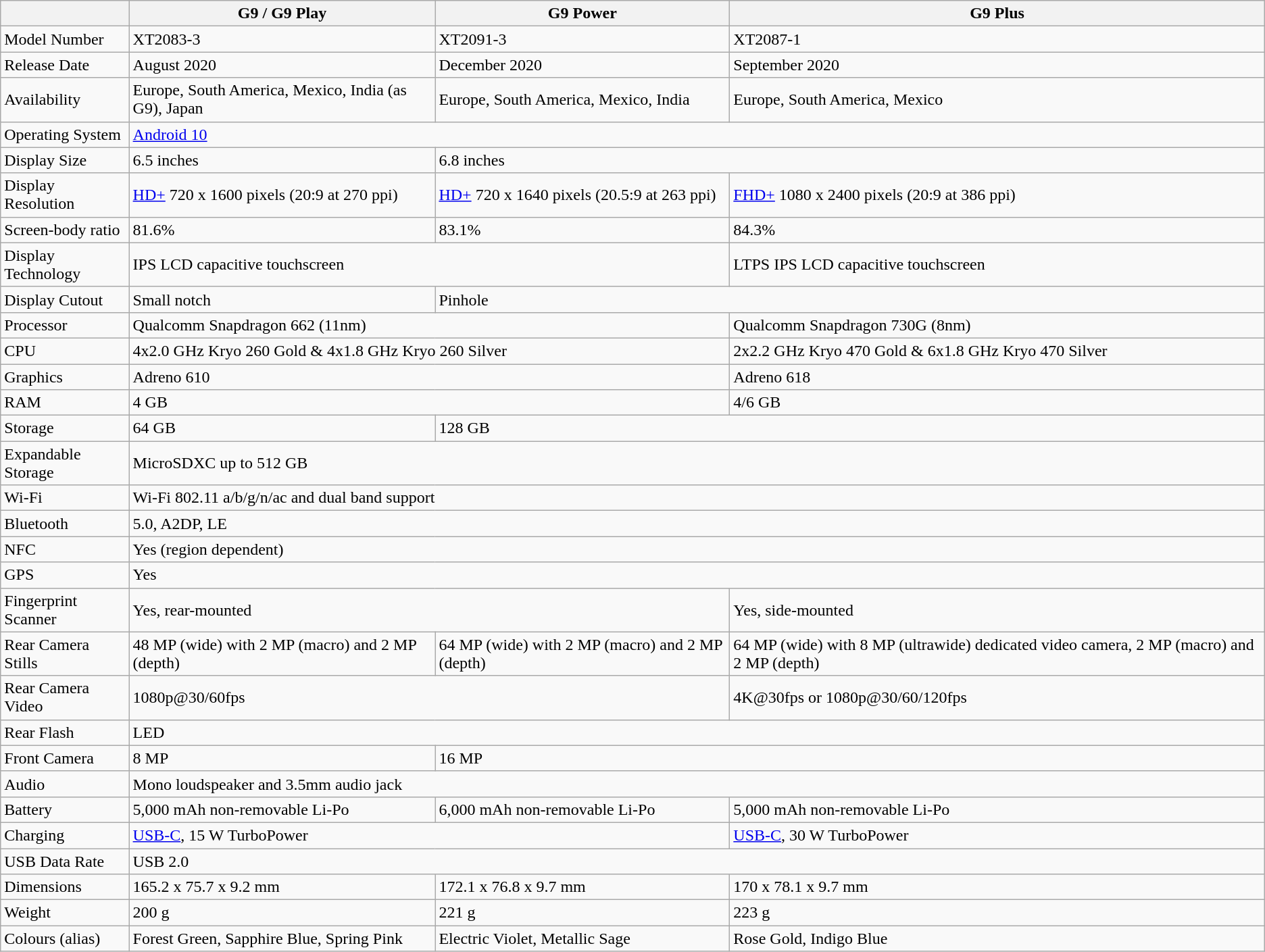<table class="wikitable">
<tr>
<th></th>
<th>G9 / G9 Play</th>
<th>G9 Power</th>
<th>G9 Plus</th>
</tr>
<tr>
<td>Model Number</td>
<td>XT2083-3</td>
<td>XT2091-3</td>
<td>XT2087-1</td>
</tr>
<tr>
<td>Release Date</td>
<td>August 2020</td>
<td>December 2020</td>
<td>September 2020</td>
</tr>
<tr>
<td>Availability</td>
<td>Europe, South America, Mexico, India (as G9), Japan</td>
<td>Europe, South America, Mexico, India</td>
<td>Europe, South America, Mexico</td>
</tr>
<tr>
<td>Operating System</td>
<td colspan="3"><a href='#'>Android 10</a></td>
</tr>
<tr>
<td>Display Size</td>
<td>6.5 inches</td>
<td colspan="2">6.8 inches</td>
</tr>
<tr>
<td>Display Resolution</td>
<td><a href='#'>HD+</a> 720 x 1600 pixels (20:9 at 270 ppi)</td>
<td><a href='#'>HD+</a> 720 x 1640 pixels (20.5:9 at 263 ppi)</td>
<td><a href='#'>FHD+</a> 1080 x 2400 pixels (20:9 at 386 ppi)</td>
</tr>
<tr>
<td>Screen-body ratio</td>
<td>81.6%</td>
<td>83.1%</td>
<td>84.3%</td>
</tr>
<tr>
<td>Display Technology</td>
<td colspan="2">IPS LCD capacitive touchscreen</td>
<td>LTPS IPS LCD capacitive touchscreen</td>
</tr>
<tr>
<td>Display Cutout</td>
<td>Small notch</td>
<td colspan="2">Pinhole</td>
</tr>
<tr>
<td>Processor</td>
<td colspan="2">Qualcomm Snapdragon 662 (11nm)</td>
<td>Qualcomm Snapdragon 730G (8nm)</td>
</tr>
<tr>
<td>CPU</td>
<td colspan="2">4x2.0 GHz Kryo 260 Gold & 4x1.8 GHz Kryo 260 Silver</td>
<td>2x2.2 GHz Kryo 470 Gold & 6x1.8 GHz Kryo 470 Silver</td>
</tr>
<tr>
<td>Graphics</td>
<td colspan="2">Adreno 610</td>
<td>Adreno 618</td>
</tr>
<tr>
<td>RAM</td>
<td colspan="2">4 GB</td>
<td>4/6 GB</td>
</tr>
<tr>
<td>Storage</td>
<td>64 GB</td>
<td colspan="2">128 GB</td>
</tr>
<tr>
<td>Expandable Storage</td>
<td colspan="3">MicroSDXC up to 512 GB</td>
</tr>
<tr>
<td>Wi-Fi</td>
<td colspan="3">Wi-Fi 802.11 a/b/g/n/ac and dual band support</td>
</tr>
<tr>
<td>Bluetooth</td>
<td colspan="3">5.0, A2DP, LE</td>
</tr>
<tr>
<td>NFC</td>
<td colspan="3">Yes (region dependent)</td>
</tr>
<tr>
<td>GPS</td>
<td colspan="3">Yes</td>
</tr>
<tr>
<td>Fingerprint Scanner</td>
<td colspan="2">Yes, rear-mounted</td>
<td>Yes, side-mounted</td>
</tr>
<tr>
<td>Rear Camera Stills</td>
<td>48 MP (wide) with 2 MP (macro) and 2 MP (depth)</td>
<td>64 MP (wide) with 2 MP (macro) and 2 MP (depth)</td>
<td>64 MP (wide) with 8 MP (ultrawide) dedicated video camera, 2 MP (macro) and 2 MP (depth)</td>
</tr>
<tr>
<td>Rear Camera Video</td>
<td colspan="2">1080p@30/60fps</td>
<td>4K@30fps or 1080p@30/60/120fps</td>
</tr>
<tr>
<td>Rear Flash</td>
<td colspan="3">LED</td>
</tr>
<tr>
<td>Front Camera</td>
<td>8 MP</td>
<td colspan="2">16 MP</td>
</tr>
<tr>
<td>Audio</td>
<td colspan="3">Mono loudspeaker and 3.5mm audio jack</td>
</tr>
<tr>
<td>Battery</td>
<td>5,000 mAh non-removable Li-Po</td>
<td>6,000 mAh non-removable Li-Po</td>
<td>5,000 mAh non-removable Li-Po</td>
</tr>
<tr>
<td>Charging</td>
<td colspan="2"><a href='#'>USB-C</a>, 15 W TurboPower</td>
<td><a href='#'>USB-C</a>, 30 W TurboPower</td>
</tr>
<tr>
<td>USB Data Rate</td>
<td colspan="3">USB 2.0</td>
</tr>
<tr>
<td>Dimensions</td>
<td>165.2 x 75.7 x 9.2 mm</td>
<td>172.1 x 76.8 x 9.7 mm</td>
<td>170 x 78.1 x 9.7 mm</td>
</tr>
<tr>
<td>Weight</td>
<td>200 g</td>
<td>221 g</td>
<td>223 g</td>
</tr>
<tr>
<td>Colours (alias)</td>
<td>Forest Green, Sapphire Blue, Spring Pink</td>
<td>Electric Violet, Metallic Sage</td>
<td>Rose Gold, Indigo Blue</td>
</tr>
</table>
